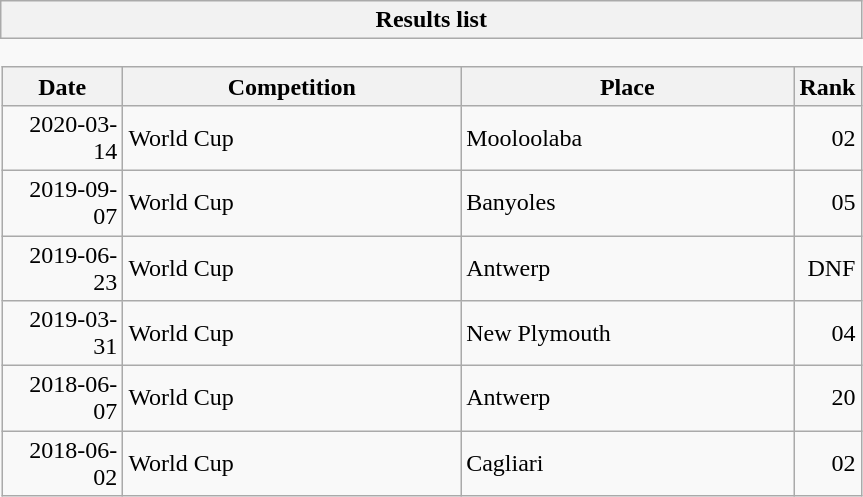<table class="wikitable collapsible collapsed" style="border:none; width:575px;">
<tr>
<th>Results list</th>
</tr>
<tr>
<td style="padding:0; border:none;"><br><table class="wikitable sortable" style="margin:0; width:100%">
<tr>
<th style="width: 6em;">Date</th>
<th style="width:300px">Competition</th>
<th style="width:300px">Place</th>
<th>Rank</th>
</tr>
<tr>
<td style="text-align:right">2020-03-14</td>
<td>World Cup</td>
<td>Mooloolaba</td>
<td style="text-align:right">02</td>
</tr>
<tr>
<td style="text-align:right">2019-09-07</td>
<td>World Cup</td>
<td>Banyoles</td>
<td style="text-align:right">05</td>
</tr>
<tr>
<td style="text-align:right">2019-06-23</td>
<td>World Cup</td>
<td>Antwerp</td>
<td style="text-align:right">DNF</td>
</tr>
<tr>
<td style="text-align:right">2019-03-31</td>
<td>World Cup</td>
<td>New Plymouth</td>
<td style="text-align:right">04</td>
</tr>
<tr>
<td style="text-align:right">2018-06-07</td>
<td>World Cup</td>
<td>Antwerp</td>
<td style="text-align:right">20</td>
</tr>
<tr>
<td style="text-align:right">2018-06-02</td>
<td>World Cup</td>
<td>Cagliari</td>
<td style="text-align:right">02</td>
</tr>
</table>
</td>
</tr>
</table>
